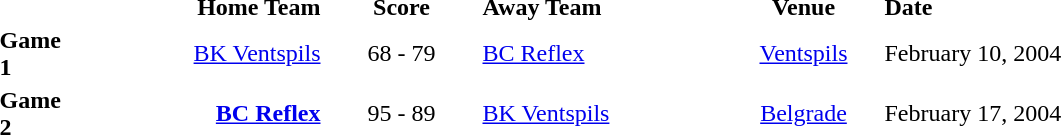<table style="text-align:center" cellpadding=1 border=0>
<tr>
<th width=50></th>
<th width=160 align=right>Home Team</th>
<th width=100>Score</th>
<th width=160 align=left>Away Team</th>
<th width=100>Venue</th>
<th width=200 align=left>Date</th>
</tr>
<tr>
<td align=left><strong>Game 1</strong></td>
<td align=right><a href='#'>BK Ventspils</a> </td>
<td>68 - 79</td>
<td align=left> <a href='#'>BC Reflex</a></td>
<td><a href='#'>Ventspils</a></td>
<td align=left>February 10, 2004</td>
</tr>
<tr>
<td align=left><strong>Game 2</strong></td>
<td align=right><strong><a href='#'>BC Reflex</a></strong> </td>
<td>95 - 89</td>
<td align=left> <a href='#'>BK Ventspils</a></td>
<td><a href='#'>Belgrade</a></td>
<td align=left>February 17, 2004</td>
</tr>
</table>
